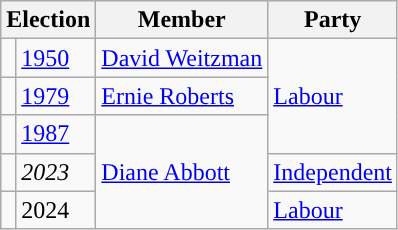<table class="wikitable">
<tr>
<th colspan="2">Election</th>
<th>Member</th>
<th>Party</th>
</tr>
<tr>
<td style="color:inherit;background-color: "></td>
<td><a href='#'>1950</a></td>
<td><a href='#'>David Weitzman</a></td>
<td rowspan="3"><a href='#'>Labour</a></td>
</tr>
<tr>
<td style="color:inherit;background-color: "></td>
<td><a href='#'>1979</a></td>
<td><a href='#'>Ernie Roberts</a></td>
</tr>
<tr>
<td style="color:inherit;background-color: "></td>
<td><a href='#'>1987</a></td>
<td rowspan="3"><a href='#'>Diane Abbott</a></td>
</tr>
<tr>
<td style="color:inherit;background-color: "></td>
<td><em>2023</em></td>
<td><a href='#'>Independent</a></td>
</tr>
<tr>
<td style="color:inherit;background-color: "></td>
<td>2024</td>
<td><a href='#'>Labour</a></td>
</tr>
</table>
